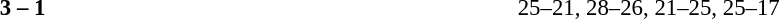<table width=100% cellspacing=1>
<tr>
<th width=20%></th>
<th width=12%></th>
<th width=20%></th>
<th width=33%></th>
<td></td>
</tr>
<tr style=font-size:95%>
<td align=right><strong></strong></td>
<td align=center><strong>3 – 1</strong></td>
<td></td>
<td>25–21, 28–26, 21–25, 25–17</td>
</tr>
</table>
